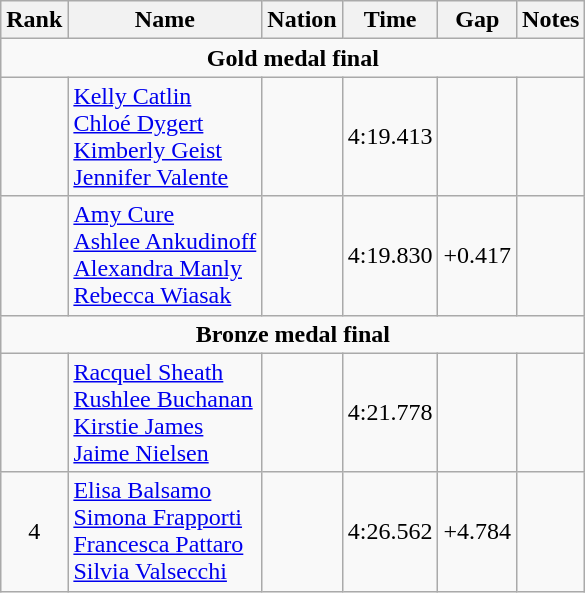<table class="wikitable sortable" style="text-align:center">
<tr>
<th>Rank</th>
<th>Name</th>
<th>Nation</th>
<th>Time</th>
<th>Gap</th>
<th>Notes</th>
</tr>
<tr>
<td colspan=6><strong>Gold medal final</strong></td>
</tr>
<tr>
<td></td>
<td align=left><a href='#'>Kelly Catlin</a><br><a href='#'>Chloé Dygert</a><br><a href='#'>Kimberly Geist</a><br><a href='#'>Jennifer Valente</a></td>
<td align=left></td>
<td>4:19.413</td>
<td></td>
<td></td>
</tr>
<tr>
<td></td>
<td align=left><a href='#'>Amy Cure</a><br><a href='#'>Ashlee Ankudinoff</a><br><a href='#'>Alexandra Manly</a><br><a href='#'>Rebecca Wiasak</a></td>
<td align=left></td>
<td>4:19.830</td>
<td>+0.417</td>
<td></td>
</tr>
<tr>
<td colspan=6><strong>Bronze medal final</strong></td>
</tr>
<tr>
<td></td>
<td align=left><a href='#'>Racquel Sheath</a><br><a href='#'>Rushlee Buchanan</a><br><a href='#'>Kirstie James</a><br><a href='#'>Jaime Nielsen</a></td>
<td align=left></td>
<td>4:21.778</td>
<td></td>
<td></td>
</tr>
<tr>
<td>4</td>
<td align=left><a href='#'>Elisa Balsamo</a><br><a href='#'>Simona Frapporti</a><br><a href='#'>Francesca Pattaro</a><br><a href='#'>Silvia Valsecchi</a></td>
<td align=left></td>
<td>4:26.562</td>
<td>+4.784</td>
<td></td>
</tr>
</table>
